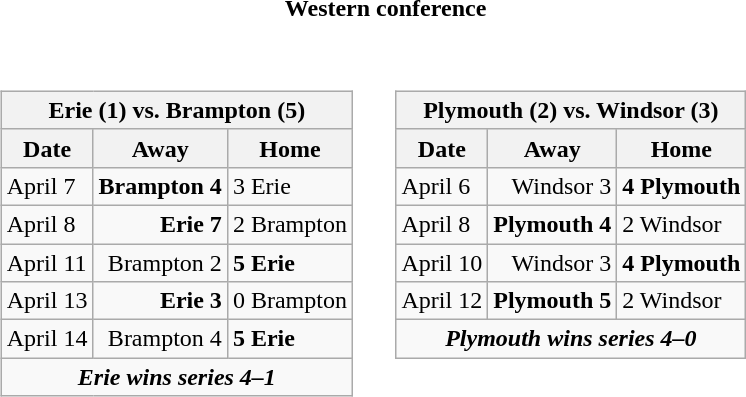<table cellspacing="10">
<tr>
<th colspan="2">Western conference</th>
</tr>
<tr>
<td valign="top"><br><table class="wikitable">
<tr>
<th bgcolor="#DDDDDD" colspan="4">Erie (1) vs. Brampton (5)</th>
</tr>
<tr>
<th>Date</th>
<th>Away</th>
<th>Home</th>
</tr>
<tr>
<td>April 7</td>
<td align="right"><strong>Brampton 4</strong></td>
<td>3 Erie</td>
</tr>
<tr>
<td>April 8</td>
<td align="right"><strong>Erie 7</strong></td>
<td>2 Brampton</td>
</tr>
<tr>
<td>April 11</td>
<td align="right">Brampton 2</td>
<td><strong>5 Erie</strong></td>
</tr>
<tr>
<td>April 13</td>
<td align="right"><strong>Erie 3</strong></td>
<td>0 Brampton</td>
</tr>
<tr>
<td>April 14</td>
<td align="right">Brampton 4</td>
<td><strong>5 Erie</strong></td>
</tr>
<tr align="center">
<td colspan="4"><strong><em>Erie wins series 4–1</em></strong></td>
</tr>
</table>
</td>
<td valign="top"><br><table class="wikitable">
<tr>
<th bgcolor="#DDDDDD" colspan="4">Plymouth (2) vs. Windsor (3)</th>
</tr>
<tr>
<th>Date</th>
<th>Away</th>
<th>Home</th>
</tr>
<tr>
<td>April 6</td>
<td align="right">Windsor 3</td>
<td><strong>4 Plymouth</strong></td>
</tr>
<tr>
<td>April 8</td>
<td align="right"><strong>Plymouth 4</strong></td>
<td>2 Windsor</td>
</tr>
<tr>
<td>April 10</td>
<td align="right">Windsor 3</td>
<td><strong>4 Plymouth</strong></td>
</tr>
<tr>
<td>April 12</td>
<td align="right"><strong>Plymouth 5</strong></td>
<td>2 Windsor</td>
</tr>
<tr align="center">
<td colspan="4"><strong><em>Plymouth wins series 4–0</em></strong></td>
</tr>
</table>
</td>
</tr>
</table>
